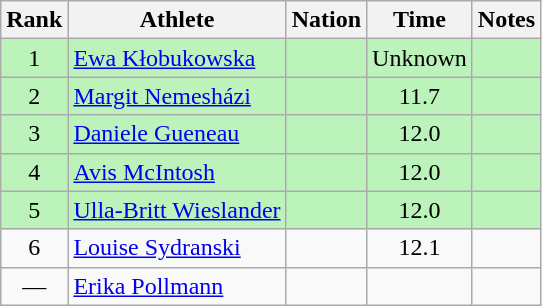<table class="wikitable sortable" style="text-align:center">
<tr>
<th>Rank</th>
<th>Athlete</th>
<th>Nation</th>
<th>Time</th>
<th>Notes</th>
</tr>
<tr bgcolor=bbf3bb>
<td>1</td>
<td align=left><a href='#'>Ewa Kłobukowska</a></td>
<td align=left></td>
<td>Unknown</td>
<td></td>
</tr>
<tr bgcolor=bbf3bb>
<td>2</td>
<td align=left><a href='#'>Margit Nemesházi</a></td>
<td align=left></td>
<td>11.7</td>
<td></td>
</tr>
<tr bgcolor=bbf3bb>
<td>3</td>
<td align=left><a href='#'>Daniele Gueneau</a></td>
<td align=left></td>
<td>12.0</td>
<td></td>
</tr>
<tr bgcolor=bbf3bb>
<td>4</td>
<td align=left><a href='#'>Avis McIntosh</a></td>
<td align=left></td>
<td>12.0</td>
<td></td>
</tr>
<tr bgcolor=bbf3bb>
<td>5</td>
<td align=left><a href='#'>Ulla-Britt Wieslander</a></td>
<td align=left></td>
<td>12.0</td>
<td></td>
</tr>
<tr>
<td>6</td>
<td align=left><a href='#'>Louise Sydranski</a></td>
<td align=left></td>
<td>12.1</td>
<td></td>
</tr>
<tr>
<td data-sort-value=7>—</td>
<td align=left><a href='#'>Erika Pollmann</a></td>
<td align=left></td>
<td></td>
<td></td>
</tr>
</table>
